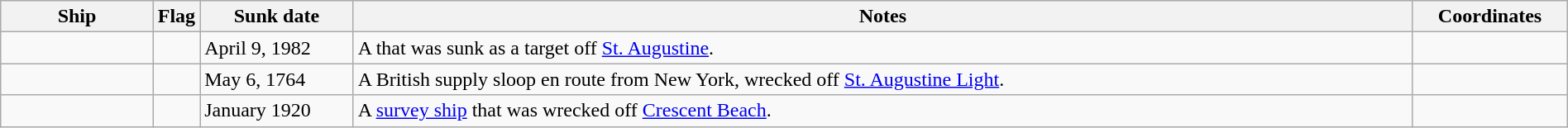<table class=wikitable | style = "width:100%">
<tr>
<th style="width:10%">Ship</th>
<th>Flag</th>
<th style="width:10%">Sunk date</th>
<th style="width:70%">Notes</th>
<th style="width:10%">Coordinates</th>
</tr>
<tr>
<td></td>
<td></td>
<td>April 9, 1982</td>
<td>A  that was sunk as a target off <a href='#'>St. Augustine</a>.</td>
<td></td>
</tr>
<tr>
<td></td>
<td></td>
<td>May 6, 1764</td>
<td>A British supply sloop en route from New York, wrecked off <a href='#'>St. Augustine Light</a>.</td>
<td></td>
</tr>
<tr>
<td></td>
<td></td>
<td>January 1920</td>
<td>A <a href='#'>survey ship</a> that was wrecked off <a href='#'>Crescent Beach</a>.</td>
<td></td>
</tr>
</table>
